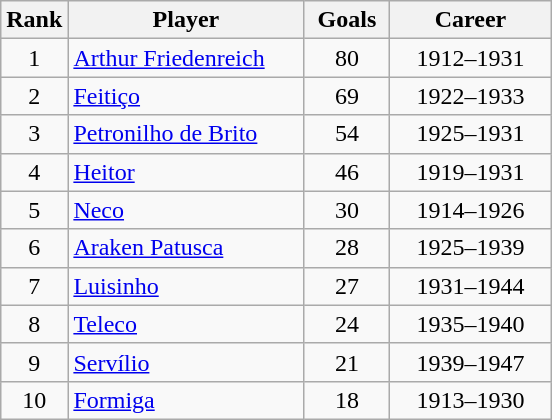<table class="wikitable sortable" style="text-align:center">
<tr>
<th width=30px>Rank</th>
<th width=150px>Player</th>
<th width=50px>Goals</th>
<th width=100px>Career</th>
</tr>
<tr>
<td>1</td>
<td style="text-align: left;"><a href='#'>Arthur Friedenreich</a></td>
<td>80</td>
<td>1912–1931</td>
</tr>
<tr>
<td>2</td>
<td style="text-align: left;"><a href='#'>Feitiço</a></td>
<td>69</td>
<td>1922–1933</td>
</tr>
<tr>
<td>3</td>
<td style="text-align: left;"><a href='#'>Petronilho de Brito</a></td>
<td>54</td>
<td>1925–1931</td>
</tr>
<tr>
<td>4</td>
<td style="text-align: left;"><a href='#'>Heitor</a></td>
<td>46</td>
<td>1919–1931</td>
</tr>
<tr>
<td>5</td>
<td style="text-align: left;"><a href='#'>Neco</a></td>
<td>30</td>
<td>1914–1926</td>
</tr>
<tr>
<td>6</td>
<td style="text-align: left;"><a href='#'>Araken Patusca</a></td>
<td>28</td>
<td>1925–1939</td>
</tr>
<tr>
<td>7</td>
<td style="text-align: left;"><a href='#'>Luisinho</a></td>
<td>27</td>
<td>1931–1944</td>
</tr>
<tr>
<td>8</td>
<td style="text-align: left;"><a href='#'>Teleco</a></td>
<td>24</td>
<td>1935–1940</td>
</tr>
<tr>
<td>9</td>
<td style="text-align: left;"><a href='#'>Servílio</a></td>
<td>21</td>
<td>1939–1947</td>
</tr>
<tr>
<td>10</td>
<td style="text-align: left;"><a href='#'>Formiga</a></td>
<td>18</td>
<td>1913–1930</td>
</tr>
</table>
